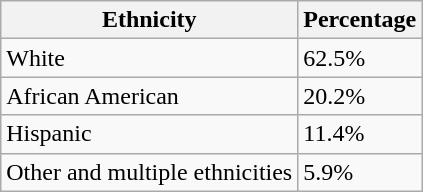<table class=wikitable border="1">
<tr>
<th>Ethnicity</th>
<th>Percentage</th>
</tr>
<tr>
<td>White</td>
<td>62.5%</td>
</tr>
<tr>
<td>African American</td>
<td>20.2%</td>
</tr>
<tr>
<td>Hispanic</td>
<td>11.4%</td>
</tr>
<tr>
<td>Other and multiple ethnicities</td>
<td>5.9%</td>
</tr>
</table>
